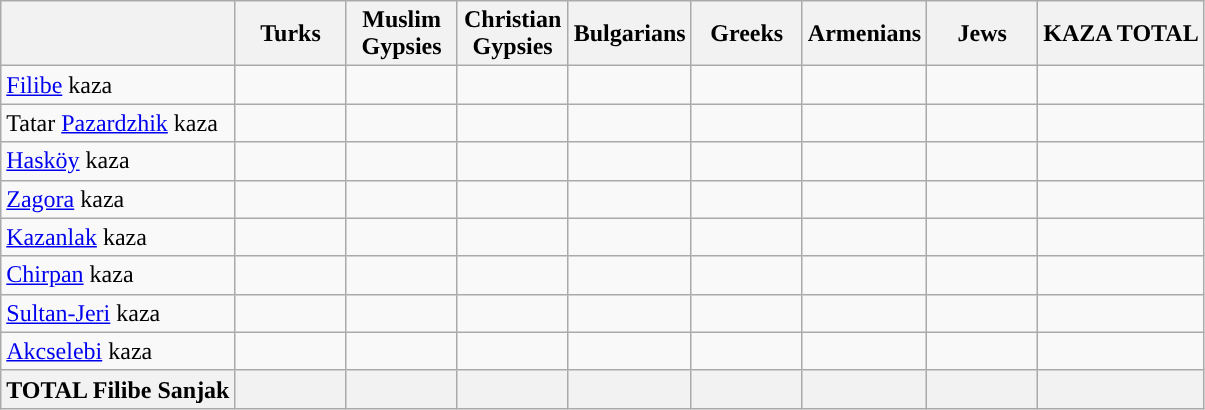<table class="wikitable sortable">
<tr>
<th></th>
<th style="width:50pt;">Turks</th>
<th style="width:50pt;">Muslim Gypsies</th>
<th style="width:50pt;">Christian Gypsies</th>
<th style="width:50pt;">Bulgarians</th>
<th style="width:50pt;">Greeks</th>
<th style="width:50pt;">Armenians</th>
<th style="width:50pt;">Jews</th>
<th>KAZA TOTAL</th>
</tr>
<tr>
<td><a href='#'>Filibe</a> kaza</td>
<td></td>
<td></td>
<td></td>
<td></td>
<td></td>
<td></td>
<td></td>
<td></td>
</tr>
<tr>
<td>Tatar <a href='#'>Pazardzhik</a> kaza</td>
<td></td>
<td></td>
<td></td>
<td></td>
<td></td>
<td></td>
<td></td>
<td></td>
</tr>
<tr>
<td><a href='#'>Hasköy</a> kaza</td>
<td></td>
<td></td>
<td></td>
<td></td>
<td></td>
<td></td>
<td></td>
<td></td>
</tr>
<tr>
<td><a href='#'>Zagora</a> kaza</td>
<td></td>
<td></td>
<td></td>
<td></td>
<td></td>
<td></td>
<td></td>
<td></td>
</tr>
<tr>
<td><a href='#'>Kazanlak</a> kaza</td>
<td></td>
<td></td>
<td></td>
<td></td>
<td></td>
<td></td>
<td></td>
<td></td>
</tr>
<tr>
<td><a href='#'>Chirpan</a> kaza</td>
<td></td>
<td></td>
<td></td>
<td></td>
<td></td>
<td></td>
<td></td>
<td></td>
</tr>
<tr>
<td><a href='#'>Sultan-Jeri</a> kaza</td>
<td></td>
<td></td>
<td></td>
<td></td>
<td></td>
<td></td>
<td></td>
<td></td>
</tr>
<tr>
<td><a href='#'>Akcselebi</a> kaza</td>
<td></td>
<td></td>
<td></td>
<td></td>
<td></td>
<td></td>
<td></td>
<td></td>
</tr>
<tr>
<th><strong>TOTAL Filibe Sanjak</strong></th>
<th></th>
<th></th>
<th></th>
<th></th>
<th></th>
<th></th>
<th></th>
<th></th>
</tr>
</table>
